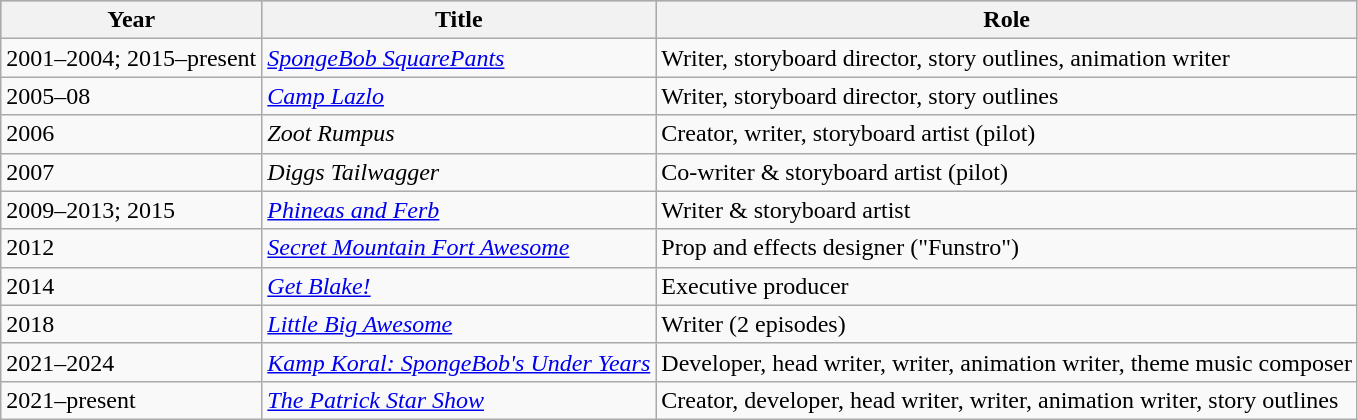<table class="wikitable">
<tr style="background:#b0c4de; text-align:center;">
<th>Year</th>
<th>Title</th>
<th>Role</th>
</tr>
<tr>
<td>2001–2004; 2015–present</td>
<td><em><a href='#'>SpongeBob SquarePants</a></em></td>
<td>Writer, storyboard director, story outlines, animation writer</td>
</tr>
<tr>
<td>2005–08</td>
<td><em><a href='#'>Camp Lazlo</a></em></td>
<td>Writer, storyboard director, story outlines</td>
</tr>
<tr>
<td>2006</td>
<td><em>Zoot Rumpus</em></td>
<td>Creator, writer, storyboard artist (pilot)</td>
</tr>
<tr>
<td>2007</td>
<td><em>Diggs Tailwagger</em></td>
<td>Co-writer & storyboard artist (pilot)</td>
</tr>
<tr>
<td>2009–2013; 2015</td>
<td><em><a href='#'>Phineas and Ferb</a></em></td>
<td>Writer & storyboard artist</td>
</tr>
<tr>
<td>2012</td>
<td><em><a href='#'>Secret Mountain Fort Awesome</a></em></td>
<td>Prop and effects designer ("Funstro")</td>
</tr>
<tr>
<td>2014</td>
<td><em><a href='#'>Get Blake!</a></em></td>
<td>Executive producer</td>
</tr>
<tr>
<td>2018</td>
<td><em><a href='#'>Little Big Awesome</a></em></td>
<td>Writer (2 episodes)</td>
</tr>
<tr>
<td>2021–2024</td>
<td><em><a href='#'>Kamp Koral: SpongeBob's Under Years</a></em></td>
<td>Developer, head writer, writer, animation writer, theme music composer</td>
</tr>
<tr>
<td>2021–present</td>
<td><em><a href='#'>The Patrick Star Show</a></em></td>
<td>Creator, developer, head writer, writer, animation writer, story outlines</td>
</tr>
</table>
